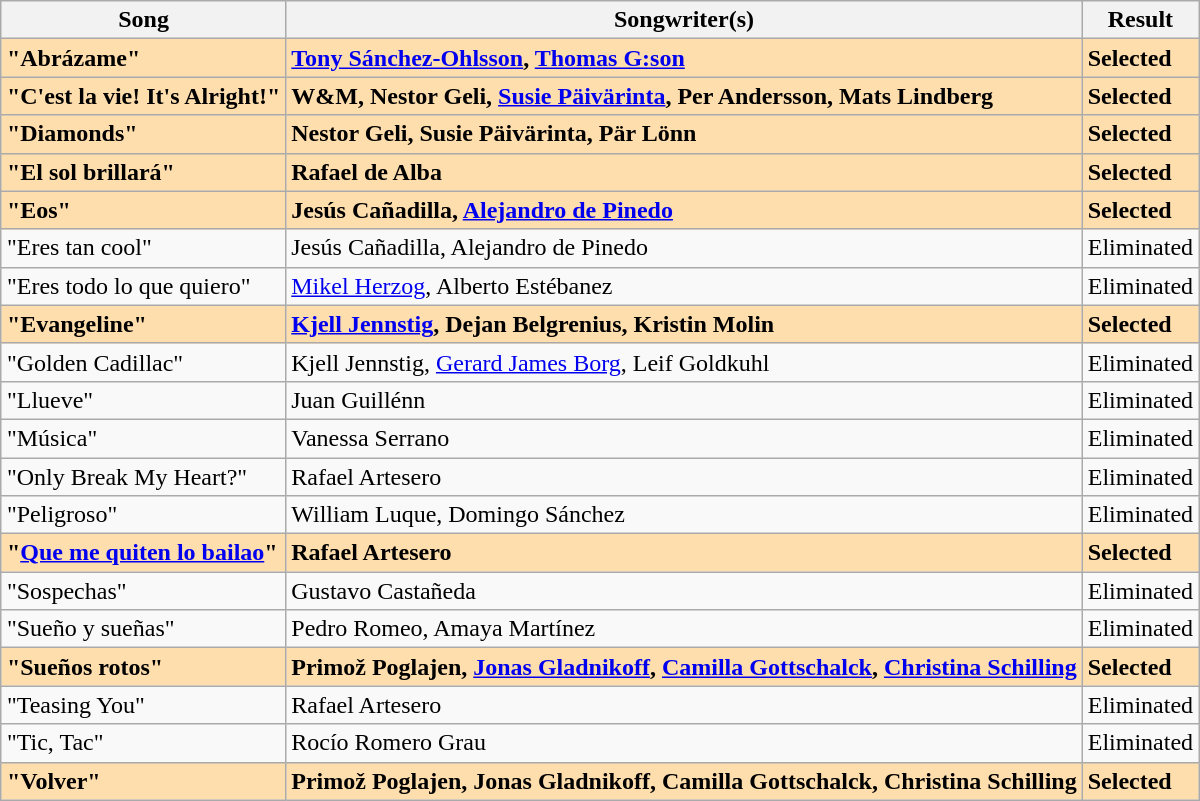<table class="wikitable" style="margin: 1em auto 1em auto; text-align:center">
<tr>
<th>Song</th>
<th class="unsortable">Songwriter(s)</th>
<th>Result</th>
</tr>
<tr style="font-weight:bold; background:navajowhite;">
<td align="left">"Abrázame"</td>
<td align="left"><a href='#'>Tony Sánchez-Ohlsson</a>, <a href='#'>Thomas G:son</a></td>
<td align="left">Selected</td>
</tr>
<tr style="font-weight:bold; background:navajowhite;">
<td align="left">"C'est la vie! It's Alright!"</td>
<td align="left">W&M, Nestor Geli, <a href='#'>Susie Päivärinta</a>, Per Andersson, Mats Lindberg</td>
<td align="left">Selected</td>
</tr>
<tr style="font-weight:bold; background:navajowhite;">
<td align="left">"Diamonds"</td>
<td align="left">Nestor Geli, Susie Päivärinta, Pär Lönn</td>
<td align="left">Selected</td>
</tr>
<tr style="font-weight:bold; background:navajowhite;">
<td align="left">"El sol brillará"</td>
<td align="left">Rafael de Alba</td>
<td align="left">Selected</td>
</tr>
<tr style="font-weight:bold; background:navajowhite;">
<td align="left">"Eos"</td>
<td align="left">Jesús Cañadilla, <a href='#'>Alejandro de Pinedo</a></td>
<td align="left">Selected</td>
</tr>
<tr>
<td align="left">"Eres tan cool"</td>
<td align="left">Jesús Cañadilla, Alejandro de Pinedo</td>
<td align="left">Eliminated</td>
</tr>
<tr>
<td align="left">"Eres todo lo que quiero"</td>
<td align="left"><a href='#'>Mikel Herzog</a>, Alberto Estébanez</td>
<td align="left">Eliminated</td>
</tr>
<tr style="font-weight:bold; background:navajowhite;">
<td align="left">"Evangeline"</td>
<td align="left"><a href='#'>Kjell Jennstig</a>, Dejan Belgrenius, Kristin Molin</td>
<td align="left">Selected</td>
</tr>
<tr>
<td align="left">"Golden Cadillac"</td>
<td align="left">Kjell Jennstig, <a href='#'>Gerard James Borg</a>, Leif Goldkuhl</td>
<td align="left">Eliminated</td>
</tr>
<tr>
<td align="left">"Llueve"</td>
<td align="left">Juan Guillénn</td>
<td align="left">Eliminated</td>
</tr>
<tr>
<td align="left">"Música"</td>
<td align="left">Vanessa Serrano</td>
<td align="left">Eliminated</td>
</tr>
<tr>
<td align="left">"Only Break My Heart?"</td>
<td align="left">Rafael Artesero</td>
<td align="left">Eliminated</td>
</tr>
<tr>
<td align="left">"Peligroso"</td>
<td align="left">William Luque, Domingo Sánchez</td>
<td align="left">Eliminated</td>
</tr>
<tr style="font-weight:bold; background:navajowhite;">
<td align="left">"<a href='#'>Que me quiten lo bailao</a>"</td>
<td align="left">Rafael Artesero</td>
<td align="left">Selected</td>
</tr>
<tr>
<td align="left">"Sospechas"</td>
<td align="left">Gustavo Castañeda</td>
<td align="left">Eliminated</td>
</tr>
<tr>
<td align="left">"Sueño y sueñas"</td>
<td align="left">Pedro Romeo, Amaya Martínez</td>
<td align="left">Eliminated</td>
</tr>
<tr style="font-weight:bold; background:navajowhite;">
<td align="left">"Sueños rotos"</td>
<td align="left">Primož Poglajen, <a href='#'>Jonas Gladnikoff</a>, <a href='#'>Camilla Gottschalck</a>, <a href='#'>Christina Schilling</a></td>
<td align="left">Selected</td>
</tr>
<tr>
<td align="left">"Teasing You"</td>
<td align="left">Rafael Artesero</td>
<td align="left">Eliminated</td>
</tr>
<tr>
<td align="left">"Tic, Tac"</td>
<td align="left">Rocío Romero Grau</td>
<td align="left">Eliminated</td>
</tr>
<tr style="font-weight:bold; background:navajowhite;">
<td align="left">"Volver"</td>
<td align="left">Primož Poglajen, Jonas Gladnikoff, Camilla Gottschalck, Christina Schilling</td>
<td align="left">Selected</td>
</tr>
</table>
